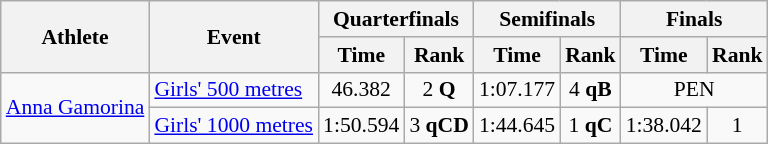<table class="wikitable" style="font-size:90%; text-align:center;">
<tr>
<th rowspan=2>Athlete</th>
<th rowspan=2>Event</th>
<th colspan=2>Quarterfinals</th>
<th colspan=2>Semifinals</th>
<th colspan=2>Finals</th>
</tr>
<tr>
<th>Time</th>
<th>Rank</th>
<th>Time</th>
<th>Rank</th>
<th>Time</th>
<th>Rank</th>
</tr>
<tr>
<td rowspan=2 align=left><a href='#'>Anna Gamorina</a></td>
<td align=left><a href='#'>Girls' 500 metres</a></td>
<td>46.382</td>
<td>2 <strong>Q</strong></td>
<td>1:07.177</td>
<td>4 <strong>qB</strong></td>
<td colspan=2>PEN</td>
</tr>
<tr>
<td align=left><a href='#'>Girls' 1000 metres</a></td>
<td>1:50.594</td>
<td>3 <strong>qCD</strong></td>
<td>1:44.645</td>
<td>1 <strong>qC</strong></td>
<td>1:38.042</td>
<td>1</td>
</tr>
</table>
